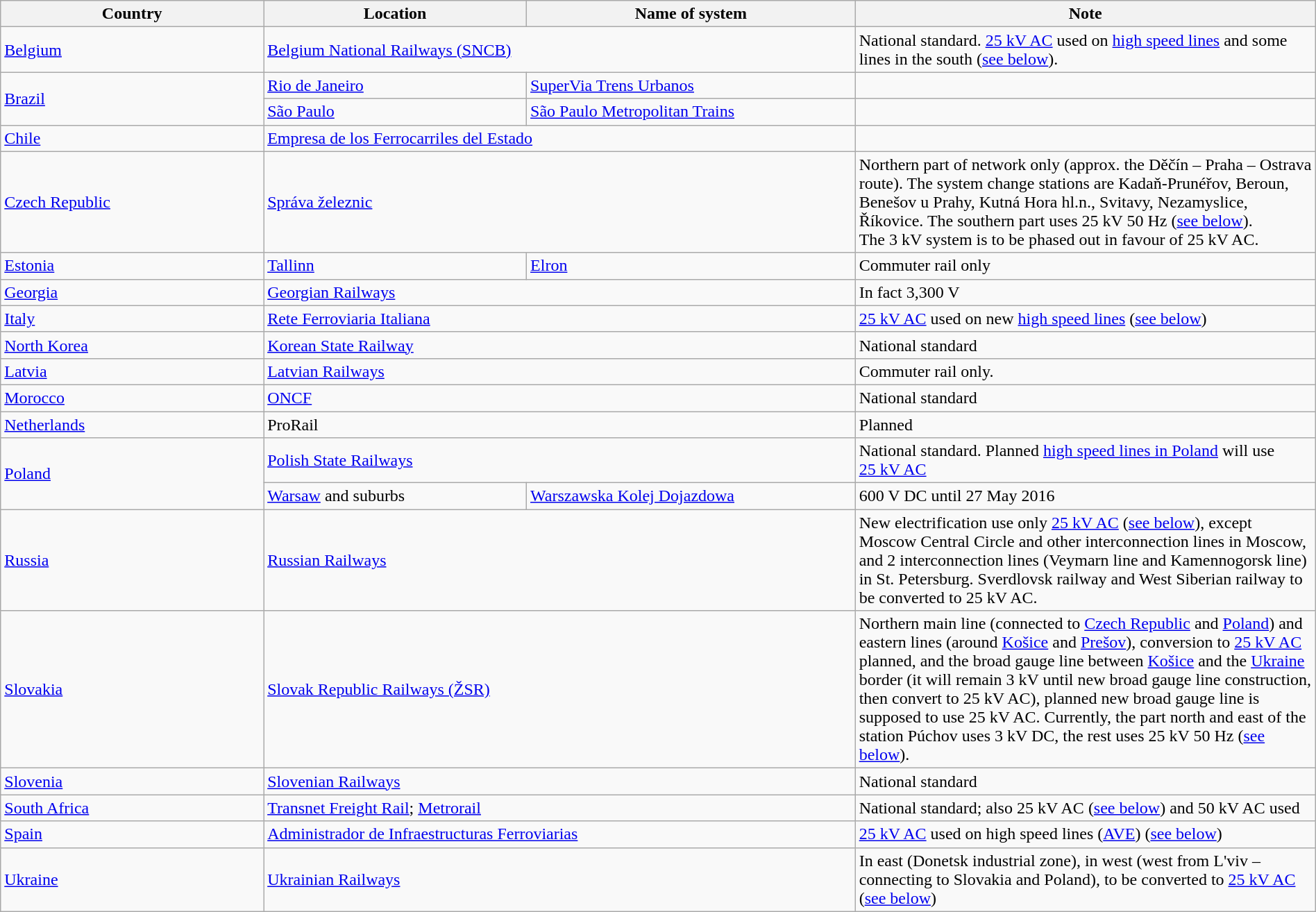<table class="wikitable" style="width:100%">
<tr>
<th style="width:20%">Country</th>
<th style="width:20%">Location</th>
<th style="width:25%">Name of system</th>
<th style="width:35%">Note</th>
</tr>
<tr id="be3">
<td><a href='#'>Belgium</a></td>
<td colspan="2"><a href='#'>Belgium National Railways (SNCB)</a></td>
<td>National standard. <a href='#'>25 kV AC</a> used on <a href='#'>high speed lines</a> and some lines in the south (<a href='#'>see below</a>).</td>
</tr>
<tr>
<td rowspan="2"><a href='#'>Brazil</a></td>
<td><a href='#'>Rio de Janeiro</a></td>
<td><a href='#'>SuperVia Trens Urbanos</a></td>
<td></td>
</tr>
<tr>
<td><a href='#'>São Paulo</a></td>
<td><a href='#'>São Paulo Metropolitan Trains</a></td>
<td></td>
</tr>
<tr>
<td><a href='#'>Chile</a></td>
<td colspan="2"><a href='#'>Empresa de los Ferrocarriles del Estado</a></td>
<td></td>
</tr>
<tr id="cz3">
<td><a href='#'>Czech Republic</a></td>
<td colspan="2"><a href='#'>Správa železnic</a></td>
<td>Northern part of network only (approx. the Děčín – Praha – Ostrava route). The system change stations are Kadaň-Prunéřov, Beroun, Benešov u Prahy, Kutná Hora hl.n., Svitavy, Nezamyslice, Říkovice. The southern part uses 25 kV 50 Hz (<a href='#'>see below</a>).<br>The 3 kV system is to be phased out in favour of 25 kV AC.</td>
</tr>
<tr>
<td><a href='#'>Estonia</a></td>
<td><a href='#'>Tallinn</a></td>
<td><a href='#'>Elron</a></td>
<td>Commuter rail only</td>
</tr>
<tr>
<td><a href='#'>Georgia</a></td>
<td colspan="2"><a href='#'>Georgian Railways</a></td>
<td>In fact 3,300 V</td>
</tr>
<tr id="it3">
<td><a href='#'>Italy</a></td>
<td colspan="2"><a href='#'>Rete Ferroviaria Italiana</a></td>
<td><a href='#'>25 kV AC</a> used on new <a href='#'>high speed lines</a> (<a href='#'>see below</a>)</td>
</tr>
<tr>
<td><a href='#'>North Korea</a></td>
<td colspan="2"><a href='#'>Korean State Railway</a></td>
<td>National standard</td>
</tr>
<tr>
<td><a href='#'>Latvia</a></td>
<td colspan="2"><a href='#'>Latvian Railways</a></td>
<td>Commuter rail only.</td>
</tr>
<tr>
<td><a href='#'>Morocco</a></td>
<td colspan="2"><a href='#'>ONCF</a></td>
<td>National standard</td>
</tr>
<tr>
<td><a href='#'>Netherlands</a></td>
<td colspan="2">ProRail</td>
<td>Planned</td>
</tr>
<tr>
<td rowspan="2"><a href='#'>Poland</a></td>
<td colspan="2"><a href='#'>Polish State Railways</a></td>
<td>National standard. Planned <a href='#'>high speed lines in Poland</a> will use <a href='#'>25 kV AC</a></td>
</tr>
<tr>
<td><a href='#'>Warsaw</a> and suburbs</td>
<td><a href='#'>Warszawska Kolej Dojazdowa</a></td>
<td>600 V DC until 27 May 2016</td>
</tr>
<tr id="ru3">
<td><a href='#'>Russia</a></td>
<td colspan="2"><a href='#'>Russian Railways</a></td>
<td>New electrification use only <a href='#'>25 kV AC</a> (<a href='#'>see below</a>), except Moscow Central Circle and other interconnection lines in Moscow, and 2 interconnection lines (Veymarn line and Kamennogorsk line) in St. Petersburg. Sverdlovsk railway and West Siberian railway to be converted to 25 kV AC.</td>
</tr>
<tr id="sk3">
<td><a href='#'>Slovakia</a></td>
<td colspan="2"><a href='#'>Slovak Republic Railways (ŽSR)</a></td>
<td>Northern main line (connected to <a href='#'>Czech Republic</a> and <a href='#'>Poland</a>) and eastern lines (around <a href='#'>Košice</a> and <a href='#'>Prešov</a>), conversion to <a href='#'>25 kV AC</a> planned, and the broad gauge line between <a href='#'>Košice</a> and the <a href='#'>Ukraine</a> border (it will remain 3 kV until new broad gauge line construction, then convert to 25 kV AC), planned new broad gauge line is supposed to use 25 kV AC. Currently, the part north and east of the station Púchov uses 3 kV DC, the rest uses 25 kV 50 Hz (<a href='#'>see below</a>).</td>
</tr>
<tr>
<td><a href='#'>Slovenia</a></td>
<td colspan="2"><a href='#'>Slovenian Railways</a></td>
<td>National standard</td>
</tr>
<tr id="za3">
<td><a href='#'>South Africa</a></td>
<td colspan="2"><a href='#'>Transnet Freight Rail</a>; <a href='#'>Metrorail</a></td>
<td>National standard; also 25 kV AC (<a href='#'>see below</a>) and 50 kV AC used</td>
</tr>
<tr id="es3">
<td><a href='#'>Spain</a></td>
<td colspan="2"><a href='#'>Administrador de Infraestructuras Ferroviarias</a></td>
<td><a href='#'>25 kV AC</a> used on high speed lines (<a href='#'>AVE</a>) (<a href='#'>see below</a>)</td>
</tr>
<tr id="ua3">
<td><a href='#'>Ukraine</a></td>
<td colspan="2"><a href='#'>Ukrainian Railways</a></td>
<td>In east (Donetsk industrial zone), in west (west from L'viv – connecting to Slovakia and Poland), to be converted to <a href='#'>25 kV AC</a> (<a href='#'>see below</a>)</td>
</tr>
</table>
